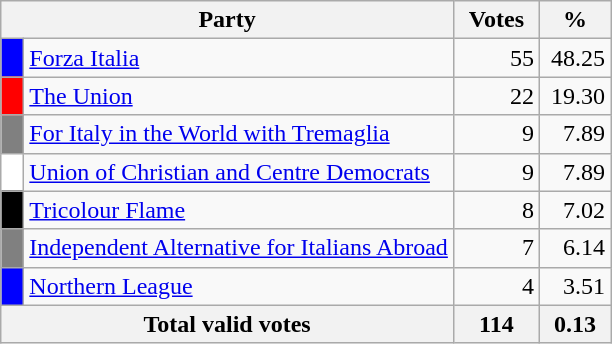<table class="wikitable">
<tr>
<th colspan="2" style="width: 130px">Party</th>
<th style="width: 50px">Votes</th>
<th style="width: 40px">%</th>
</tr>
<tr>
<td style="background-color:blue">  </td>
<td style="text-align: left"><a href='#'>Forza Italia</a></td>
<td style="text-align: right">55</td>
<td style="text-align: right">48.25</td>
</tr>
<tr>
<td style="background-color:red">  </td>
<td style="text-align: left"><a href='#'>The Union</a></td>
<td style="text-align: right">22</td>
<td style="text-align: right">19.30</td>
</tr>
<tr>
<td style="background-color:grey">  </td>
<td style="text-align: left"><a href='#'>For Italy in the World with Tremaglia</a></td>
<td align="right">9</td>
<td align="right">7.89</td>
</tr>
<tr>
<td style="background-color:white">  </td>
<td style="text-align: left"><a href='#'>Union of Christian and Centre Democrats</a></td>
<td align="right">9</td>
<td align="right">7.89</td>
</tr>
<tr>
<td style="background-color:black">  </td>
<td style="text-align: left"><a href='#'>Tricolour Flame</a></td>
<td align="right">8</td>
<td align="right">7.02</td>
</tr>
<tr>
<td style="background-color:grey">  </td>
<td style="text-align: left"><a href='#'>Independent Alternative for Italians Abroad</a></td>
<td align="right">7</td>
<td align="right">6.14</td>
</tr>
<tr>
<td style="background-color:blue">  </td>
<td style="text-align: left"><a href='#'>Northern League</a></td>
<td align="right">4</td>
<td align="right">3.51</td>
</tr>
<tr bgcolor="white">
<th align="right" colspan=2>Total valid votes</th>
<th align="right">114</th>
<th align="right">0.13</th>
</tr>
</table>
